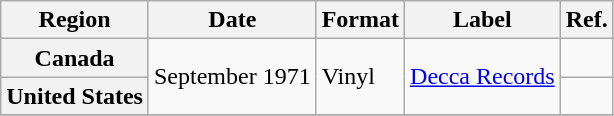<table class="wikitable plainrowheaders">
<tr>
<th scope="col">Region</th>
<th scope="col">Date</th>
<th scope="col">Format</th>
<th scope="col">Label</th>
<th scope="col">Ref.</th>
</tr>
<tr>
<th scope="row">Canada</th>
<td rowspan="2">September 1971</td>
<td rowspan="2">Vinyl</td>
<td rowspan="2"><a href='#'>Decca Records</a></td>
<td></td>
</tr>
<tr>
<th scope="row">United States</th>
<td></td>
</tr>
<tr>
</tr>
</table>
